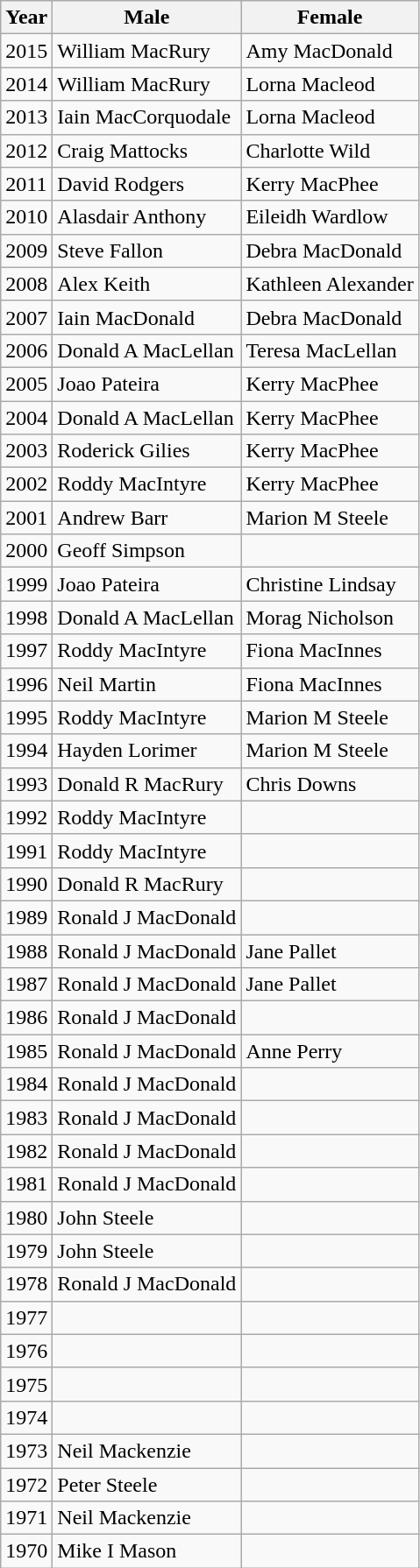<table class="wikitable">
<tr>
<th>Year</th>
<th>Male</th>
<th>Female</th>
</tr>
<tr>
<td>2015</td>
<td>William MacRury</td>
<td>Amy MacDonald</td>
</tr>
<tr>
<td>2014</td>
<td>William MacRury</td>
<td>Lorna Macleod</td>
</tr>
<tr>
<td>2013</td>
<td>Iain MacCorquodale</td>
<td>Lorna Macleod</td>
</tr>
<tr>
<td>2012</td>
<td>Craig Mattocks</td>
<td>Charlotte Wild</td>
</tr>
<tr>
<td>2011</td>
<td>David Rodgers</td>
<td>Kerry MacPhee</td>
</tr>
<tr>
<td>2010</td>
<td>Alasdair Anthony</td>
<td>Eileidh Wardlow</td>
</tr>
<tr>
<td>2009</td>
<td>Steve Fallon</td>
<td>Debra MacDonald</td>
</tr>
<tr>
<td>2008</td>
<td>Alex Keith</td>
<td>Kathleen Alexander</td>
</tr>
<tr>
<td>2007</td>
<td>Iain MacDonald</td>
<td>Debra MacDonald</td>
</tr>
<tr>
<td>2006</td>
<td>Donald A MacLellan</td>
<td>Teresa MacLellan</td>
</tr>
<tr>
<td>2005</td>
<td>Joao Pateira</td>
<td>Kerry MacPhee</td>
</tr>
<tr>
<td>2004</td>
<td>Donald A MacLellan</td>
<td>Kerry MacPhee</td>
</tr>
<tr>
<td>2003</td>
<td>Roderick Gilies</td>
<td>Kerry MacPhee</td>
</tr>
<tr>
<td>2002</td>
<td>Roddy MacIntyre</td>
<td>Kerry MacPhee</td>
</tr>
<tr>
<td>2001</td>
<td>Andrew Barr</td>
<td>Marion M Steele</td>
</tr>
<tr>
<td>2000</td>
<td>Geoff Simpson</td>
<td></td>
</tr>
<tr>
<td>1999</td>
<td>Joao Pateira</td>
<td>Christine Lindsay</td>
</tr>
<tr>
<td>1998</td>
<td>Donald A MacLellan</td>
<td>Morag Nicholson</td>
</tr>
<tr>
<td>1997</td>
<td>Roddy MacIntyre</td>
<td>Fiona MacInnes</td>
</tr>
<tr>
<td>1996</td>
<td>Neil Martin</td>
<td>Fiona MacInnes</td>
</tr>
<tr>
<td>1995</td>
<td>Roddy MacIntyre</td>
<td>Marion M Steele</td>
</tr>
<tr>
<td>1994</td>
<td>Hayden Lorimer</td>
<td>Marion M Steele</td>
</tr>
<tr>
<td>1993</td>
<td>Donald R MacRury</td>
<td>Chris Downs</td>
</tr>
<tr>
<td>1992</td>
<td>Roddy MacIntyre</td>
<td></td>
</tr>
<tr>
<td>1991</td>
<td>Roddy MacIntyre</td>
<td></td>
</tr>
<tr>
<td>1990</td>
<td>Donald R MacRury</td>
<td></td>
</tr>
<tr>
<td>1989</td>
<td>Ronald J MacDonald</td>
<td></td>
</tr>
<tr>
<td>1988</td>
<td>Ronald J MacDonald</td>
<td>Jane Pallet</td>
</tr>
<tr>
<td>1987</td>
<td>Ronald J MacDonald</td>
<td>Jane Pallet</td>
</tr>
<tr>
<td>1986</td>
<td>Ronald J MacDonald</td>
<td></td>
</tr>
<tr>
<td>1985</td>
<td>Ronald J MacDonald</td>
<td>Anne Perry</td>
</tr>
<tr>
<td>1984</td>
<td>Ronald J MacDonald</td>
<td></td>
</tr>
<tr>
<td>1983</td>
<td>Ronald J MacDonald</td>
<td></td>
</tr>
<tr>
<td>1982</td>
<td>Ronald J MacDonald</td>
<td></td>
</tr>
<tr>
<td>1981</td>
<td>Ronald J MacDonald</td>
<td></td>
</tr>
<tr>
<td>1980</td>
<td>John Steele</td>
<td></td>
</tr>
<tr>
<td>1979</td>
<td>John Steele</td>
<td></td>
</tr>
<tr>
<td>1978</td>
<td>Ronald J MacDonald</td>
<td></td>
</tr>
<tr>
<td>1977</td>
<td></td>
<td></td>
</tr>
<tr>
<td>1976</td>
<td></td>
<td></td>
</tr>
<tr>
<td>1975</td>
<td></td>
<td></td>
</tr>
<tr>
<td>1974</td>
<td></td>
<td></td>
</tr>
<tr>
<td>1973</td>
<td>Neil Mackenzie</td>
<td></td>
</tr>
<tr>
<td>1972</td>
<td>Peter Steele</td>
<td></td>
</tr>
<tr>
<td>1971</td>
<td>Neil Mackenzie</td>
<td></td>
</tr>
<tr>
<td>1970</td>
<td>Mike I Mason</td>
<td></td>
</tr>
</table>
